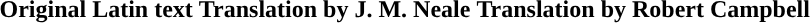<table>
<tr>
<th>Original Latin text</th>
<th>Translation by J. M. Neale</th>
<th>Translation by Robert Campbell</th>
</tr>
<tr>
<td style="padding-left:2em;"></td>
<td style="padding-left:2em;"></td>
<td style="padding-left:2em;"></td>
</tr>
</table>
